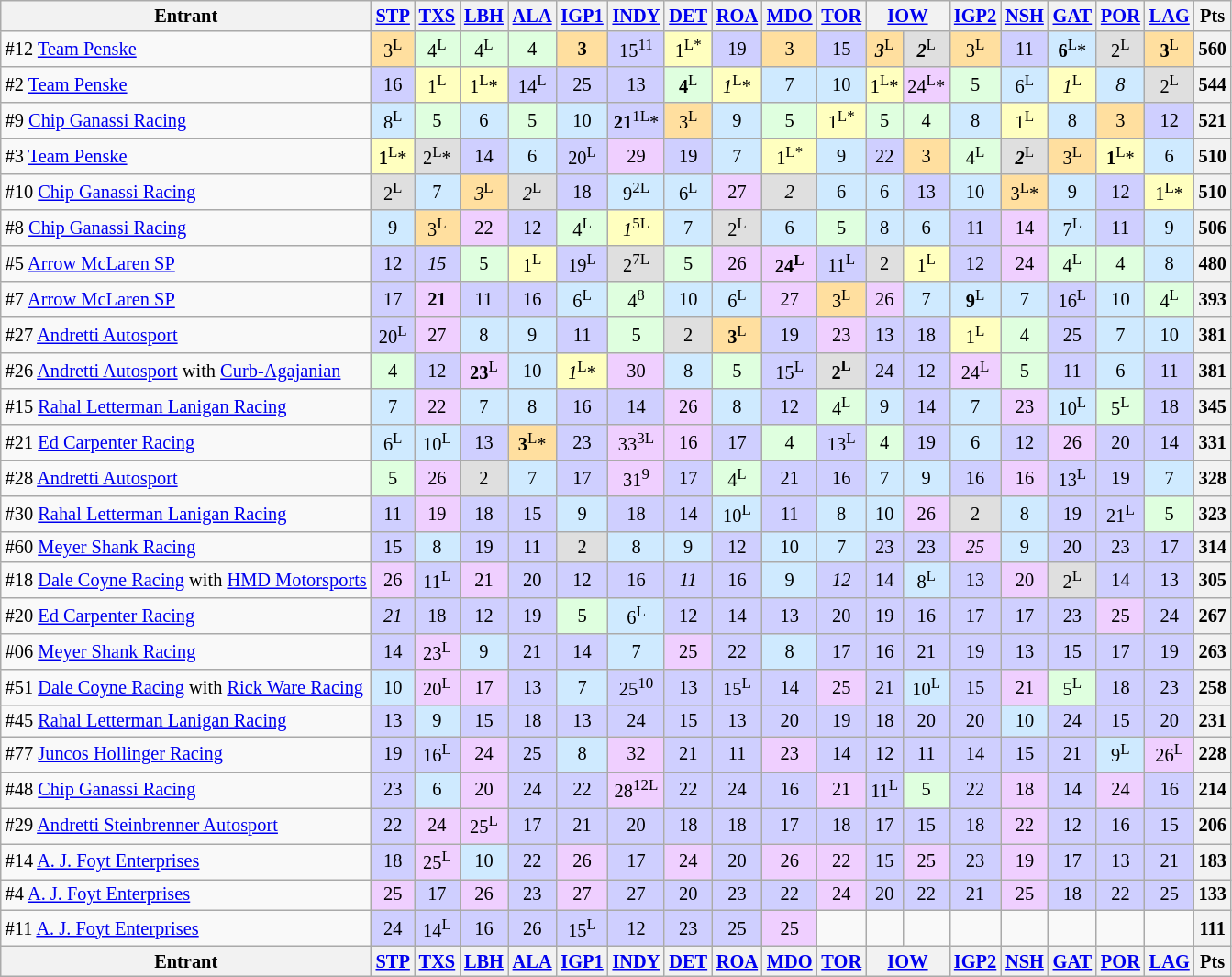<table class="wikitable static-row-numbers" style="font-size:85%;text-align:center">
<tr>
<th>Entrant</th>
<th><a href='#'>STP</a></th>
<th><a href='#'>TXS</a></th>
<th><a href='#'>LBH</a></th>
<th><a href='#'>ALA</a></th>
<th><a href='#'>IGP1</a></th>
<th><a href='#'>INDY</a></th>
<th><a href='#'>DET</a></th>
<th><a href='#'>ROA</a></th>
<th><a href='#'>MDO</a></th>
<th><a href='#'>TOR</a></th>
<th colspan=2><a href='#'>IOW</a></th>
<th><a href='#'>IGP2</a></th>
<th><a href='#'>NSH</a></th>
<th><a href='#'>GAT</a></th>
<th><a href='#'>POR</a></th>
<th><a href='#'>LAG</a></th>
<th>Pts</th>
</tr>
<tr>
<td align="left">#12 <a href='#'>Team Penske</a></td>
<td style="background:#FFDF9F;">3<sup>L</sup></td>
<td style="background:#DFFFDF;">4<sup>L</sup></td>
<td style="background:#DFFFDF;">4<sup>L</sup></td>
<td style="background:#DFFFDF;">4</td>
<td style="background:#FFDF9F;"><strong>3</strong></td>
<td style="background:#CFCFFF;">15<sup>11</sup></td>
<td style="background:#FFFFBF;">1<sup>L*</sup></td>
<td style="background:#CFCFFF;">19</td>
<td style="background:#FFDF9F;">3</td>
<td style="background:#CFCFFF;">15</td>
<td style="background:#FFDF9F;"><strong><em>3</em></strong><sup>L</sup></td>
<td style="background:#DFDFDF;"><strong><em>2</em></strong><sup>L</sup></td>
<td style="background:#FFDF9F;">3<sup>L</sup></td>
<td style="background:#CFCFFF;">11</td>
<td style="background:#CFEAFF;"><strong>6</strong><sup>L</sup>*</td>
<td style="background:#DFDFDF;">2<sup>L</sup></td>
<td style="background:#FFDF9F;"><strong>3</strong><sup>L</sup></td>
<th>560</th>
</tr>
<tr>
<td align="left">#2 <a href='#'>Team Penske</a></td>
<td style="background:#CFCFFF;">16</td>
<td style="background:#FFFFBF;">1<sup>L</sup></td>
<td style="background:#FFFFBF;">1<sup>L</sup>*</td>
<td style="background:#CFCFFF;">14<sup>L</sup></td>
<td style="background:#CFCFFF;">25</td>
<td style="background:#CFCFFF;">13</td>
<td style="background:#DFFFDF;"><strong>4</strong><sup>L</sup></td>
<td style="background:#FFFFBF;"><em>1</em><sup>L</sup>*</td>
<td style="background:#CFEAFF;">7</td>
<td style="background:#CFEAFF;">10</td>
<td style="background:#FFFFBF;">1<sup>L</sup>*</td>
<td style="background:#EFCFFF;">24<sup>L</sup>*</td>
<td style="background:#DFFFDF;">5</td>
<td style="background:#CFEAFF;">6<sup>L</sup></td>
<td style="background:#FFFFBF;"><em>1</em><sup>L</sup></td>
<td style="background:#CFEAFF;"><em>8</em></td>
<td style="background:#DFDFDF;">2<sup>L</sup></td>
<th>544</th>
</tr>
<tr>
<td align="left">#9 <a href='#'>Chip Ganassi Racing</a></td>
<td style="background:#CFEAFF;">8<sup>L</sup></td>
<td style="background:#DFFFDF;">5</td>
<td style="background:#CFEAFF;">6</td>
<td style="background:#DFFFDF;">5</td>
<td style="background:#CFEAFF;">10</td>
<td style="background:#CFCFFF;"><strong>21</strong><sup>1L</sup>*</td>
<td style="background:#FFDF9F;">3<sup>L</sup></td>
<td style="background:#CFEAFF;">9</td>
<td style="background:#DFFFDF;">5</td>
<td style="background:#FFFFBF;">1<sup>L*</sup></td>
<td style="background:#DFFFDF;">5</td>
<td style="background:#DFFFDF;">4</td>
<td style="background:#CFEAFF;">8</td>
<td style="background:#FFFFBF;">1<sup>L</sup></td>
<td style="background:#CFEAFF;">8</td>
<td style="background:#FFDF9F;">3</td>
<td style="background:#CFCFFF;">12</td>
<th>521</th>
</tr>
<tr>
<td align="left">#3 <a href='#'>Team Penske</a></td>
<td style="background:#FFFFBF;"><strong>1</strong><sup>L</sup>*</td>
<td style="background:#DFDFDF;">2<sup>L</sup>*</td>
<td style="background:#CFCFFF;">14</td>
<td style="background:#CFEAFF;">6</td>
<td style="background:#CFCFFF;">20<sup>L</sup></td>
<td style="background:#EFCFFF;">29</td>
<td style="background:#CFCFFF;">19</td>
<td style="background:#CFEAFF;">7</td>
<td style="background:#FFFFBF;">1<sup>L*</sup></td>
<td style="background:#CFEAFF;">9</td>
<td style="background:#CFCFFF;">22</td>
<td style="background:#FFDF9F;">3</td>
<td style="background:#DFFFDF;">4<sup>L</sup></td>
<td style="background:#DFDFDF;"><strong><em>2</em></strong><sup>L</sup></td>
<td style="background:#FFDF9F;">3<sup>L</sup></td>
<td style="background:#FFFFBF;"><strong>1</strong><sup>L</sup>*</td>
<td style="background:#CFEAFF;">6</td>
<th>510</th>
</tr>
<tr>
<td align="left">#10 <a href='#'>Chip Ganassi Racing</a></td>
<td style="background:#DFDFDF;">2<sup>L</sup></td>
<td style="background:#CFEAFF;">7</td>
<td style="background:#FFDF9F;"><em>3</em><sup>L</sup></td>
<td style="background:#DFDFDF;"><em>2</em><sup>L</sup></td>
<td style="background:#CFCFFF;">18</td>
<td style="background:#CFEAFF;">9<sup>2L</sup></td>
<td style="background:#CFEAFF;">6<sup>L</sup></td>
<td style="background:#EFCFFF;">27</td>
<td style="background:#DFDFDF;"><em>2</em></td>
<td style="background:#CFEAFF;">6</td>
<td style="background:#CFEAFF;">6</td>
<td style="background:#CFCFFF;">13</td>
<td style="background:#CFEAFF;">10</td>
<td style="background:#FFDF9F;">3<sup>L</sup>*</td>
<td style="background:#CFEAFF;">9</td>
<td style="background:#CFCFFF;">12</td>
<td style="background:#FFFFBF;">1<sup>L</sup>*</td>
<th>510</th>
</tr>
<tr>
<td align="left">#8 <a href='#'>Chip Ganassi Racing</a></td>
<td style="background:#CFEAFF;">9</td>
<td style="background:#FFDF9F;">3<sup>L</sup></td>
<td style="background:#EFCFFF;">22</td>
<td style="background:#CFCFFF;">12</td>
<td style="background:#DFFFDF;">4<sup>L</sup></td>
<td style="background:#FFFFBF;"><em>1</em><sup>5L</sup></td>
<td style="background:#CFEAFF;">7</td>
<td style="background:#DFDFDF;">2<sup>L</sup></td>
<td style="background:#CFEAFF;">6</td>
<td style="background:#DFFFDF;">5</td>
<td style="background:#CFEAFF;">8</td>
<td style="background:#CFEAFF;">6</td>
<td style="background:#CFCFFF;">11</td>
<td style="background:#EFCFFF;">14</td>
<td style="background:#CFEAFF;">7<sup>L</sup></td>
<td style="background:#CFCFFF;">11</td>
<td style="background:#CFEAFF;">9</td>
<th>506</th>
</tr>
<tr>
<td align="left">#5 <a href='#'>Arrow McLaren SP</a></td>
<td style="background:#CFCFFF;">12</td>
<td style="background:#CFCFFF;"><em>15</em></td>
<td style="background:#DFFFDF;">5</td>
<td style="background:#FFFFBF;">1<sup>L</sup></td>
<td style="background:#CFCFFF;">19<sup>L</sup></td>
<td style="background:#DFDFDF;">2<sup>7L</sup></td>
<td style="background:#DFFFDF;">5</td>
<td style="background:#EFCFFF;">26</td>
<td style="background:#EFCFFF;"><strong>24<sup>L</sup></strong></td>
<td style="background:#CFCFFF;">11<sup>L</sup></td>
<td style="background:#DFDFDF;">2</td>
<td style="background:#FFFFBF;">1<sup>L</sup></td>
<td style="background:#CFCFFF;">12</td>
<td style="background:#EFCFFF;">24</td>
<td style="background:#DFFFDF;">4<sup>L</sup></td>
<td style="background:#DFFFDF;">4</td>
<td style="background:#CFEAFF;">8</td>
<th>480</th>
</tr>
<tr>
<td align="left">#7 <a href='#'>Arrow McLaren SP</a></td>
<td style="background:#CFCFFF;">17</td>
<td style="background:#EFCFFF;"><strong>21</strong></td>
<td style="background:#CFCFFF;">11</td>
<td style="background:#CFCFFF;">16</td>
<td style="background:#CFEAFF;">6<sup>L</sup></td>
<td style="background:#DFFFDF;">4<sup>8</sup></td>
<td style="background:#CFEAFF;">10</td>
<td style="background:#CFEAFF;">6<sup>L</sup></td>
<td style="background:#EFCFFF;">27</td>
<td style="background:#FFDF9F;">3<sup>L</sup></td>
<td style="background:#EFCFFF;">26</td>
<td style="background:#CFEAFF;">7</td>
<td style="background:#CFEAFF;"><strong>9</strong><sup>L</sup></td>
<td style="background:#CFEAFF;">7</td>
<td style="background:#CFCFFF;">16<sup>L</sup></td>
<td style="background:#CFEAFF;">10</td>
<td style="background:#DFFFDF;">4<sup>L</sup></td>
<th>393</th>
</tr>
<tr>
<td align="left">#27 <a href='#'>Andretti Autosport</a></td>
<td style="background:#CFCFFF;">20<sup>L</sup></td>
<td style="background:#EFCFFF;">27</td>
<td style="background:#CFEAFF;">8</td>
<td style="background:#CFEAFF;">9</td>
<td style="background:#CFCFFF;">11</td>
<td style="background:#DFFFDF;">5</td>
<td style="background:#DFDFDF;">2</td>
<td style="background:#FFDF9F;"><strong>3</strong><sup>L</sup></td>
<td style="background:#CFCFFF;">19</td>
<td style="background:#EFCFFF;">23</td>
<td style="background:#CFCFFF;">13</td>
<td style="background:#CFCFFF;">18</td>
<td style="background:#FFFFBF;">1<sup>L</sup></td>
<td style="background:#DFFFDF;">4</td>
<td style="background:#CFCFFF;">25</td>
<td style="background:#CFEAFF;">7</td>
<td style="background:#CFEAFF;">10</td>
<th>381</th>
</tr>
<tr>
<td align="left">#26 <a href='#'>Andretti Autosport</a> with <a href='#'>Curb-Agajanian</a></td>
<td style="background:#DFFFDF;">4</td>
<td style="background:#CFCFFF;">12</td>
<td style="background:#EFCFFF;"><strong>23</strong><sup>L</sup></td>
<td style="background:#CFEAFF;">10</td>
<td style="background:#FFFFBF;"><em>1</em><sup>L</sup>*</td>
<td style="background:#EFCFFF;">30</td>
<td style="background:#CFEAFF;">8</td>
<td style="background:#DFFFDF;">5</td>
<td style="background:#CFCFFF;">15<sup>L</sup></td>
<td style="background:#DFDFDF;"><strong>2<sup>L</sup></strong></td>
<td style="background:#CFCFFF;">24</td>
<td style="background:#CFCFFF;">12</td>
<td style="background:#EFCFFF;">24<sup>L</sup></td>
<td style="background:#DFFFDF;">5</td>
<td style="background:#CFCFFF;">11</td>
<td style="background:#CFEAFF;">6</td>
<td style="background:#CFCFFF;">11</td>
<th>381</th>
</tr>
<tr>
<td align="left">#15 <a href='#'>Rahal Letterman Lanigan Racing</a></td>
<td style="background:#CFEAFF;">7</td>
<td style="background:#EFCFFF;">22</td>
<td style="background:#CFEAFF;">7</td>
<td style="background:#CFEAFF;">8</td>
<td style="background:#CFCFFF;">16</td>
<td style="background:#CFCFFF;">14</td>
<td style="background:#EFCFFF;">26</td>
<td style="background:#CFEAFF;">8</td>
<td style="background:#CFCFFF;">12</td>
<td style="background:#DFFFDF;">4<sup>L</sup></td>
<td style="background:#CFEAFF;">9</td>
<td style="background:#CFCFFF;">14</td>
<td style="background:#CFEAFF;">7</td>
<td style="background:#EFCFFF;">23</td>
<td style="background:#CFEAFF;">10<sup>L</sup></td>
<td style="background:#DFFFDF;">5<sup>L</sup></td>
<td style="background:#CFCFFF;">18</td>
<th>345</th>
</tr>
<tr>
<td align="left">#21 <a href='#'>Ed Carpenter Racing</a></td>
<td style="background:#CFEAFF;">6<sup>L</sup></td>
<td style="background:#CFEAFF;">10<sup>L</sup></td>
<td style="background:#CFCFFF;">13</td>
<td style="background:#FFDF9F;"><strong>3</strong><sup>L</sup>*</td>
<td style="background:#CFCFFF;">23</td>
<td style="background:#EFCFFF;">33<sup>3L</sup></td>
<td style="background:#EFCFFF;">16</td>
<td style="background:#CFCFFF;">17</td>
<td style="background:#DFFFDF;">4</td>
<td style="background:#CFCFFF;">13<sup>L</sup></td>
<td style="background:#DFFFDF;">4</td>
<td style="background:#CFCFFF;">19</td>
<td style="background:#CFEAFF;">6</td>
<td style="background:#CFCFFF;">12</td>
<td style="background:#EFCFFF;">26</td>
<td style="background:#CFCFFF;">20</td>
<td style="background:#CFCFFF;">14</td>
<th>331</th>
</tr>
<tr>
<td align="left">#28 <a href='#'>Andretti Autosport</a></td>
<td style="background:#DFFFDF;">5</td>
<td style="background:#EFCFFF;">26</td>
<td style="background:#DFDFDF;">2</td>
<td style="background:#CFEAFF;">7</td>
<td style="background:#CFCFFF;">17</td>
<td style="background:#EFCFFF;">31<sup>9</sup></td>
<td style="background:#CFCFFF;">17</td>
<td style="background:#DFFFDF;">4<sup>L</sup></td>
<td style="background:#CFCFFF;">21</td>
<td style="background:#CFCFFF;">16</td>
<td style="background:#CFEAFF;">7</td>
<td style="background:#CFEAFF;">9</td>
<td style="background:#CFCFFF;">16</td>
<td style="background:#EFCFFF;">16</td>
<td style="background:#CFCFFF;">13<sup>L</sup></td>
<td style="background:#CFCFFF;">19</td>
<td style="background:#CFEAFF;">7</td>
<th>328</th>
</tr>
<tr>
<td align="left">#30 <a href='#'>Rahal Letterman Lanigan Racing</a></td>
<td style="background:#CFCFFF;">11</td>
<td style="background:#EFCFFF;">19</td>
<td style="background:#CFCFFF;">18</td>
<td style="background:#CFCFFF;">15</td>
<td style="background:#CFEAFF;">9</td>
<td style="background:#CFCFFF;">18</td>
<td style="background:#CFCFFF;">14</td>
<td style="background:#CFEAFF;">10<sup>L</sup></td>
<td style="background:#CFCFFF;">11</td>
<td style="background:#CFEAFF;">8</td>
<td style="background:#CFEAFF;">10</td>
<td style="background:#EFCFFF;">26</td>
<td style="background:#DFDFDF;">2</td>
<td style="background:#CFEAFF;">8</td>
<td style="background:#CFCFFF;">19</td>
<td style="background:#CFCFFF;">21<sup>L</sup></td>
<td style="background:#DFFFDF;">5</td>
<th>323</th>
</tr>
<tr>
<td align="left">#60 <a href='#'>Meyer Shank Racing</a></td>
<td style="background:#CFCFFF;">15</td>
<td style="background:#CFEAFF;">8</td>
<td style="background:#CFCFFF;">19</td>
<td style="background:#CFCFFF;">11</td>
<td style="background:#DFDFDF;">2</td>
<td style="background:#CFEAFF;">8</td>
<td style="background:#CFEAFF;">9</td>
<td style="background:#CFCFFF;">12</td>
<td style="background:#CFEAFF;">10</td>
<td style="background:#CFEAFF;">7</td>
<td style="background:#CFCFFF;">23</td>
<td style="background:#CFCFFF;">23</td>
<td style="background:#EFCFFF;"><em>25</em></td>
<td style="background:#CFEAFF;">9</td>
<td style="background:#CFCFFF;">20</td>
<td style="background:#CFCFFF;">23</td>
<td style="background:#CFCFFF;">17</td>
<th>314</th>
</tr>
<tr>
<td align="left">#18 <a href='#'>Dale Coyne Racing</a> with <a href='#'>HMD Motorsports</a></td>
<td style="background:#EFCFFF;">26</td>
<td style="background:#CFCFFF;">11<sup>L</sup></td>
<td style="background:#EFCFFF;">21</td>
<td style="background:#CFCFFF;">20</td>
<td style="background:#CFCFFF;">12</td>
<td style="background:#CFCFFF;">16</td>
<td style="background:#CFCFFF;"><em>11</em></td>
<td style="background:#CFCFFF;">16</td>
<td style="background:#CFEAFF;">9</td>
<td style="background:#CFCFFF;"><em>12</em></td>
<td style="background:#CFCFFF;">14</td>
<td style="background:#CFEAFF;">8<sup>L</sup></td>
<td style="background:#CFCFFF;">13</td>
<td style="background:#EFCFFF;">20</td>
<td style="background:#DFDFDF;">2<sup>L</sup></td>
<td style="background:#CFCFFF;">14</td>
<td style="background:#CFCFFF;">13</td>
<th>305</th>
</tr>
<tr>
<td align="left">#20 <a href='#'>Ed Carpenter Racing</a></td>
<td style="background:#CFCFFF;"><em>21</em></td>
<td style="background:#CFCFFF;">18</td>
<td style="background:#CFCFFF;">12</td>
<td style="background:#CFCFFF;">19</td>
<td style="background:#DFFFDF;">5</td>
<td style="background:#CFEAFF;">6<sup>L</sup></td>
<td style="background:#CFCFFF;">12</td>
<td style="background:#CFCFFF;">14</td>
<td style="background:#CFCFFF;">13</td>
<td style="background:#CFCFFF;">20</td>
<td style="background:#CFCFFF;">19</td>
<td style="background:#CFCFFF;">16</td>
<td style="background:#CFCFFF;">17</td>
<td style="background:#CFCFFF;">17</td>
<td style="background:#CFCFFF;">23</td>
<td style="background:#efcfff;">25</td>
<td style="background:#CFCFFF;">24</td>
<th>267</th>
</tr>
<tr>
<td align="left">#06 <a href='#'>Meyer Shank Racing</a></td>
<td style="background:#CFCFFF;">14</td>
<td style="background:#EFCFFF;">23<sup>L</sup></td>
<td style="background:#CFEAFF;">9</td>
<td style="background:#CFCFFF;">21</td>
<td style="background:#CFCFFF;">14</td>
<td style="background:#CFEAFF;">7</td>
<td style="background:#EFCFFF;">25</td>
<td style="background:#CFCFFF;">22</td>
<td style="background:#CFEAFF;">8</td>
<td style="background:#CFCFFF;">17</td>
<td style="background:#CFCFFF;">16</td>
<td style="background:#CFCFFF;">21</td>
<td style="background:#CFCFFF;">19</td>
<td style="background:#CFCFFF;">13</td>
<td style="background:#CFCFFF;">15</td>
<td style="background:#CFCFFF;">17</td>
<td style="background:#CFCFFF;">19</td>
<th>263</th>
</tr>
<tr>
<td align="left">#51 <a href='#'>Dale Coyne Racing</a> with <a href='#'>Rick Ware Racing</a></td>
<td style="background:#CFEAFF;">10</td>
<td style="background:#EFCFFF;">20<sup>L</sup></td>
<td style="background:#EFCFFF;">17</td>
<td style="background:#CFCFFF;">13</td>
<td style="background:#CFEAFF;">7</td>
<td style="background:#CFCFFF;">25<sup>10</sup></td>
<td style="background:#CFCFFF;">13</td>
<td style="background:#CFCFFF;">15<sup>L</sup></td>
<td style="background:#CFCFFF;">14</td>
<td style="background:#EFCFFF;">25</td>
<td style="background:#CFCFFF;">21</td>
<td style="background:#CFEAFF;">10<sup>L</sup></td>
<td style="background:#CFCFFF;">15</td>
<td style="background:#EFCFFF;">21</td>
<td style="background:#DFFFDF;">5<sup>L</sup></td>
<td style="background:#CFCFFF;">18</td>
<td style="background:#CFCFFF;">23</td>
<th>258</th>
</tr>
<tr>
<td align="left">#45 <a href='#'>Rahal Letterman Lanigan Racing</a></td>
<td style="background:#CFCFFF;">13</td>
<td style="background:#CFEAFF;">9</td>
<td style="background:#CFCFFF;">15</td>
<td style="background:#CFCFFF;">18</td>
<td style="background:#CFCFFF;">13</td>
<td style="background:#CFCFFF;">24</td>
<td style="background:#CFCFFF;">15</td>
<td style="background:#CFCFFF;">13</td>
<td style="background:#CFCFFF;">20</td>
<td style="background:#CFCFFF;">19</td>
<td style="background:#CFCFFF;">18</td>
<td style="background:#CFCFFF;">20</td>
<td style="background:#CFCFFF;">20</td>
<td style="background:#CFEAFF;">10</td>
<td style="background:#CFCFFF;">24</td>
<td style="background:#CFCFFF;">15</td>
<td style="background:#CFCFFF;">20</td>
<th>231</th>
</tr>
<tr>
<td align="left">#77 <a href='#'>Juncos Hollinger Racing</a></td>
<td style="background:#CFCFFF;">19</td>
<td style="background:#CFCFFF;">16<sup>L</sup></td>
<td style="background:#EFCFFF;">24</td>
<td style="background:#CFCFFF;">25</td>
<td style="background:#CFEAFF;">8</td>
<td style="background:#EFCFFF;">32</td>
<td style="background:#CFCFFF;">21</td>
<td style="background:#CFCFFF;">11</td>
<td style="background:#EFCFFF;">23</td>
<td style="background:#CFCFFF;">14</td>
<td style="background:#CFCFFF;">12</td>
<td style="background:#CFCFFF;">11</td>
<td style="background:#CFCFFF;">14</td>
<td style="background:#CFCFFF;">15</td>
<td style="background:#CFCFFF;">21</td>
<td style="background:#CFEAFF;">9<sup>L</sup></td>
<td style="background:#EFCFFF;">26<sup>L</sup></td>
<th>228</th>
</tr>
<tr>
<td align="left">#48 <a href='#'>Chip Ganassi Racing</a></td>
<td style="background:#CFCFFF;">23</td>
<td style="background:#CFEAFF;">6</td>
<td style="background:#EFCFFF;">20</td>
<td style="background:#CFCFFF;">24</td>
<td style="background:#CFCFFF;">22</td>
<td style="background:#EFCFFF;">28<sup>12L</sup></td>
<td style="background:#CFCFFF;">22</td>
<td style="background:#CFCFFF;">24</td>
<td style="background:#CFCFFF;">16</td>
<td style="background:#EFCFFF;">21</td>
<td style="background:#CFCFFF;">11<sup>L</sup></td>
<td style="background:#DFFFDF;">5</td>
<td style="background:#CFCFFF;">22</td>
<td style="background:#EFCFFF;">18</td>
<td style="background:#CFCFFF;">14</td>
<td style="background:#EFCFFF;">24</td>
<td style="background:#CFCFFF;">16</td>
<th>214</th>
</tr>
<tr>
<td align="left">#29 <a href='#'>Andretti Steinbrenner Autosport</a></td>
<td style="background:#CFCFFF;">22</td>
<td style="background:#EFCFFF;">24</td>
<td style="background:#EFCFFF;">25<sup>L</sup></td>
<td style="background:#CFCFFF;">17</td>
<td style="background:#CFCFFF;">21</td>
<td style="background:#CFCFFF;">20</td>
<td style="background:#CFCFFF;">18</td>
<td style="background:#CFCFFF;">18</td>
<td style="background:#CFCFFF;">17</td>
<td style="background:#CFCFFF;">18</td>
<td style="background:#CFCFFF;">17</td>
<td style="background:#CFCFFF;">15</td>
<td style="background:#CFCFFF;">18</td>
<td style="background:#EFCFFF;">22</td>
<td style="background:#CFCFFF;">12</td>
<td style="background:#CFCFFF;">16</td>
<td style="background:#CFCFFF;">15</td>
<th>206</th>
</tr>
<tr>
<td align="left">#14 <a href='#'>A. J. Foyt Enterprises</a></td>
<td style="background:#CFCFFF;">18</td>
<td style="background:#EFCFFF;">25<sup>L</sup></td>
<td style="background:#CFEAFF;">10</td>
<td style="background:#CFCFFF;">22</td>
<td style="background:#EFCFFF;">26</td>
<td style="background:#CFCFFF;">17</td>
<td style="background:#EFCFFF;">24</td>
<td style="background:#CFCFFF;">20</td>
<td style="background:#EFCFFF;">26</td>
<td style="background:#EFCFFF;">22</td>
<td style="background:#CFCFFF;">15</td>
<td style="background:#EFCFFF;">25</td>
<td style="background:#CFCFFF;">23</td>
<td style="background:#EFCFFF;">19</td>
<td style="background:#CFCFFF;">17</td>
<td style="background:#CFCFFF;">13</td>
<td style="background:#CFCFFF;">21</td>
<th>183</th>
</tr>
<tr>
<td align="left">#4 <a href='#'>A. J. Foyt Enterprises</a></td>
<td style="background:#EFCFFF;">25</td>
<td style="background:#CFCFFF;">17</td>
<td style="background:#EFCFFF;">26</td>
<td style="background:#CFCFFF;">23</td>
<td style="background:#EFCFFF;">27</td>
<td style="background:#CFCFFF;">27</td>
<td style="background:#CFCFFF;">20</td>
<td style="background:#CFCFFF;">23</td>
<td style="background:#CFCFFF;">22</td>
<td style="background:#EFCFFF;">24</td>
<td style="background:#CFCFFF;">20</td>
<td style="background:#CFCFFF;">22</td>
<td style="background:#CFCFFF;">21</td>
<td style="background:#EFCFFF;">25</td>
<td style="background:#CFCFFF;">18</td>
<td style="background:#CFCFFF;">22</td>
<td style="background:#CFCFFF;">25</td>
<th>133</th>
</tr>
<tr>
<td align="left">#11 <a href='#'>A. J. Foyt Enterprises</a></td>
<td style="background:#CFCFFF;">24</td>
<td style="background:#CFCFFF;">14<sup>L</sup></td>
<td style="background:#CFCFFF;">16</td>
<td style="background:#CFCFFF;">26</td>
<td style="background:#CFCFFF;">15<sup>L</sup></td>
<td style="background:#CFCFFF;">12</td>
<td style="background:#CFCFFF;">23</td>
<td style="background:#CFCFFF;">25</td>
<td style="background:#EFCFFF;">25</td>
<td></td>
<td></td>
<td></td>
<td></td>
<td></td>
<td></td>
<td></td>
<td></td>
<th>111</th>
</tr>
<tr class="static-row-header">
<th>Entrant</th>
<th><a href='#'>STP</a></th>
<th><a href='#'>TXS</a></th>
<th><a href='#'>LBH</a></th>
<th><a href='#'>ALA</a></th>
<th><a href='#'>IGP1</a></th>
<th><a href='#'>INDY</a></th>
<th><a href='#'>DET</a></th>
<th><a href='#'>ROA</a></th>
<th><a href='#'>MDO</a></th>
<th><a href='#'>TOR</a></th>
<th colspan=2><a href='#'>IOW</a></th>
<th><a href='#'>IGP2</a></th>
<th><a href='#'>NSH</a></th>
<th><a href='#'>GAT</a></th>
<th><a href='#'>POR</a></th>
<th><a href='#'>LAG</a></th>
<th>Pts</th>
</tr>
</table>
